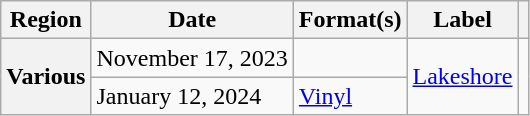<table class="wikitable plainrowheaders">
<tr>
<th scope="col">Region</th>
<th scope="col">Date</th>
<th scope="col">Format(s)</th>
<th scope="col">Label</th>
<th scope="col"></th>
</tr>
<tr>
<th scope="row" rowspan="2">Various</th>
<td>November 17, 2023</td>
<td></td>
<td rowspan="2"><a href='#'>Lakeshore</a></td>
<td rowspan="2" align="center"><br></td>
</tr>
<tr>
<td>January 12, 2024</td>
<td><a href='#'>Vinyl</a></td>
</tr>
</table>
